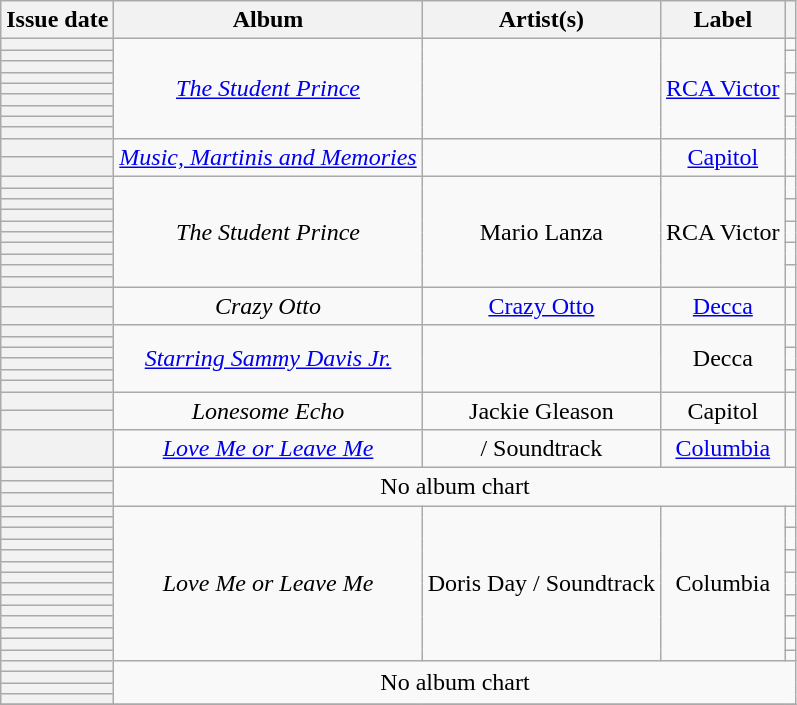<table class="wikitable sortable plainrowheaders" style="text-align: center">
<tr>
<th scope=col>Issue date</th>
<th scope=col>Album</th>
<th scope=col>Artist(s)</th>
<th scope=col>Label</th>
<th scope=col class="unsortable"></th>
</tr>
<tr>
<th scope="row"></th>
<td rowspan=9><em><a href='#'>The Student Prince</a></em></td>
<td rowspan=9></td>
<td rowspan=9><a href='#'>RCA Victor</a></td>
<td style="text-align: center;"></td>
</tr>
<tr>
<th scope="row"></th>
<td rowspan=2 style="text-align: center;"></td>
</tr>
<tr>
<th scope="row"></th>
</tr>
<tr>
<th scope="row"></th>
<td rowspan=2 style="text-align: center;"></td>
</tr>
<tr>
<th scope="row"></th>
</tr>
<tr>
<th scope="row"></th>
<td rowspan=2 style="text-align: center;"></td>
</tr>
<tr>
<th scope="row"></th>
</tr>
<tr>
<th scope="row"></th>
<td rowspan=2 style="text-align: center;"></td>
</tr>
<tr>
<th scope="row"></th>
</tr>
<tr>
<th scope="row"></th>
<td rowspan=2><em><a href='#'>Music, Martinis and Memories</a></em></td>
<td rowspan=2></td>
<td rowspan=2><a href='#'>Capitol</a></td>
<td rowspan=2 style="text-align: center;"></td>
</tr>
<tr>
<th scope="row"></th>
</tr>
<tr>
<th scope="row"></th>
<td rowspan=10><em>The Student Prince</em></td>
<td data-sort-value="Lanza, Mario" rowspan=10>Mario Lanza</td>
<td rowspan=10>RCA Victor</td>
<td rowspan=2 style="text-align: center;"></td>
</tr>
<tr>
<th scope="row"></th>
</tr>
<tr>
<th scope="row"></th>
<td rowspan=2 style="text-align: center;"></td>
</tr>
<tr>
<th scope="row"></th>
</tr>
<tr>
<th scope="row"></th>
<td rowspan=2 style="text-align: center;"></td>
</tr>
<tr>
<th scope="row"></th>
</tr>
<tr>
<th scope="row"></th>
<td rowspan=2 style="text-align: center;"></td>
</tr>
<tr>
<th scope="row"></th>
</tr>
<tr>
<th scope="row"></th>
<td rowspan=2 style="text-align: center;"></td>
</tr>
<tr>
<th scope="row"></th>
</tr>
<tr>
<th scope="row"></th>
<td rowspan=2><em>Crazy Otto</em></td>
<td rowspan=2><a href='#'>Crazy Otto</a></td>
<td rowspan=2><a href='#'>Decca</a></td>
<td rowspan=2 style="text-align: center;"></td>
</tr>
<tr>
<th scope="row"></th>
</tr>
<tr>
<th scope="row"></th>
<td rowspan=6><em><a href='#'>Starring Sammy Davis Jr.</a></em></td>
<td rowspan=6></td>
<td rowspan=6>Decca</td>
<td rowspan=2 style="text-align: center;"></td>
</tr>
<tr>
<th scope="row"></th>
</tr>
<tr>
<th scope="row"></th>
<td rowspan=2 style="text-align: center;"></td>
</tr>
<tr>
<th scope="row"></th>
</tr>
<tr>
<th scope="row"></th>
<td rowspan=2 style="text-align: center;"></td>
</tr>
<tr>
<th scope="row"></th>
</tr>
<tr>
<th scope="row"></th>
<td rowspan=2><em>Lonesome Echo</em></td>
<td data-sort-value="Gleason, Jackie" rowspan=2>Jackie Gleason</td>
<td rowspan=2>Capitol</td>
<td rowspan=2 style="text-align: center;"></td>
</tr>
<tr>
<th scope="row"></th>
</tr>
<tr>
<th scope="row"></th>
<td><em><a href='#'>Love Me or Leave Me</a></em></td>
<td> / Soundtrack</td>
<td><a href='#'>Columbia</a></td>
<td style="text-align: center;"></td>
</tr>
<tr>
<th scope="row"></th>
<td rowspan=3 colspan=4>No album chart</td>
</tr>
<tr>
<th scope="row"></th>
</tr>
<tr>
<th scope="row"></th>
</tr>
<tr>
<th scope="row"></th>
<td rowspan=14><em>Love Me or Leave Me</em></td>
<td data-sort-value="Day, Doris" rowspan=14>Doris Day / Soundtrack</td>
<td rowspan=14>Columbia</td>
<td rowspan=2 style="text-align: center;"></td>
</tr>
<tr>
<th scope="row"></th>
</tr>
<tr>
<th scope="row"></th>
<td rowspan=2 style="text-align: center;"></td>
</tr>
<tr>
<th scope="row"></th>
</tr>
<tr>
<th scope="row"></th>
<td rowspan=2 style="text-align: center;"></td>
</tr>
<tr>
<th scope="row"></th>
</tr>
<tr>
<th scope="row"></th>
<td rowspan=2 style="text-align: center;"></td>
</tr>
<tr>
<th scope="row"></th>
</tr>
<tr>
<th scope="row"></th>
<td rowspan=2 style="text-align: center;"></td>
</tr>
<tr>
<th scope="row"></th>
</tr>
<tr>
<th scope="row"></th>
<td rowspan=2 style="text-align: center;"></td>
</tr>
<tr>
<th scope="row"></th>
</tr>
<tr>
<th scope="row"></th>
<td style="text-align: center;"></td>
</tr>
<tr>
<th scope="row"></th>
<td style="text-align: center;"></td>
</tr>
<tr>
<th scope="row"></th>
<td rowspan=4 colspan=4>No album chart</td>
</tr>
<tr>
<th scope="row"></th>
</tr>
<tr>
<th scope="row"></th>
</tr>
<tr>
<th scope="row"></th>
</tr>
<tr>
</tr>
</table>
